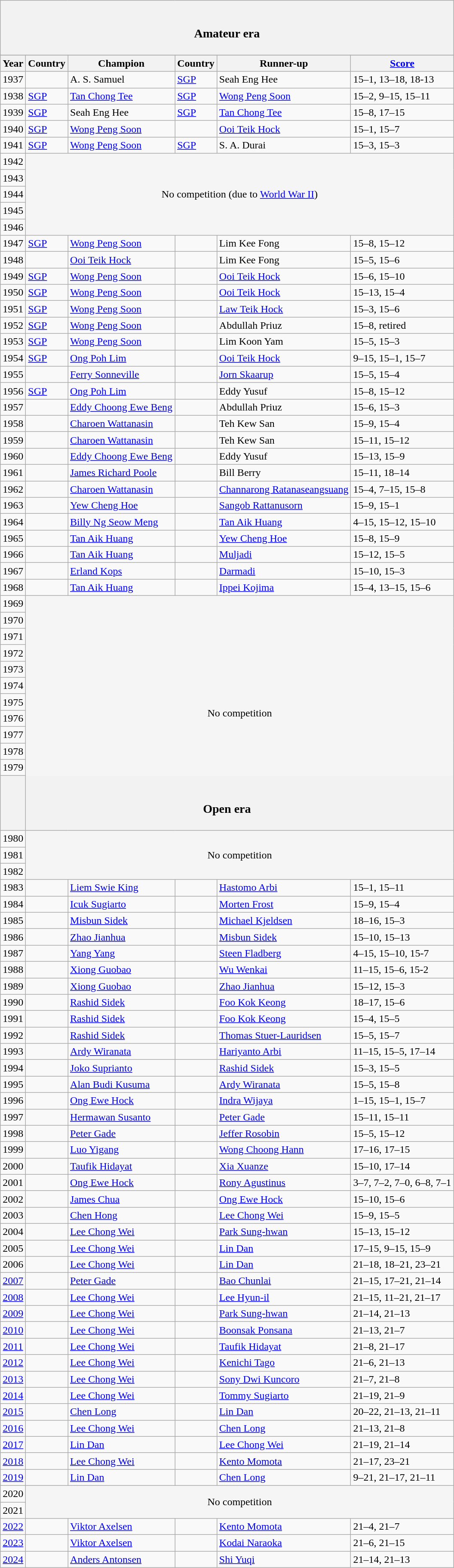<table class="sortable wikitable">
<tr>
<th colspan="6"><br><h3>Amateur era</h3></th>
</tr>
<tr>
</tr>
<tr>
<th>Year</th>
<th>Country</th>
<th>Champion</th>
<th>Country</th>
<th>Runner-up</th>
<th class="unsortable"><a href='#'>Score</a></th>
</tr>
<tr>
<td align="center">1937</td>
<td></td>
<td>A. S. Samuel</td>
<td> <a href='#'>SGP</a></td>
<td>Seah Eng Hee</td>
<td>15–1, 13–18, 18-13</td>
</tr>
<tr>
<td align="center">1938</td>
<td> <a href='#'>SGP</a></td>
<td><a href='#'>Tan Chong Tee</a></td>
<td> <a href='#'>SGP</a></td>
<td><a href='#'>Wong Peng Soon</a></td>
<td>15–2, 9–15, 15–11</td>
</tr>
<tr>
<td align="center">1939</td>
<td> <a href='#'>SGP</a></td>
<td>Seah Eng Hee</td>
<td> <a href='#'>SGP</a></td>
<td><a href='#'>Tan Chong Tee</a></td>
<td>15–8, 17–15</td>
</tr>
<tr>
<td align="center">1940</td>
<td> <a href='#'>SGP</a></td>
<td><a href='#'>Wong Peng Soon</a></td>
<td></td>
<td><a href='#'>Ooi Teik Hock</a></td>
<td>15–1, 15–7</td>
</tr>
<tr>
<td align="center">1941</td>
<td> <a href='#'>SGP</a></td>
<td><a href='#'>Wong Peng Soon</a></td>
<td> <a href='#'>SGP</a></td>
<td>S. A. Durai</td>
<td>15–3, 15–3</td>
</tr>
<tr>
<td align="center">1942</td>
<td align="center" bgcolor="#f5f5f5" rowspan="5" colspan="5">No competition (due to <a href='#'>World War II</a>)</td>
</tr>
<tr>
<td align="center">1943</td>
</tr>
<tr>
<td align="center">1944</td>
</tr>
<tr>
<td align="center">1945</td>
</tr>
<tr>
<td align="center">1946</td>
</tr>
<tr>
<td align="center">1947</td>
<td> <a href='#'>SGP</a></td>
<td><a href='#'>Wong Peng Soon</a></td>
<td></td>
<td>Lim Kee Fong</td>
<td>15–8, 15–12</td>
</tr>
<tr>
<td align="center">1948</td>
<td></td>
<td><a href='#'>Ooi Teik Hock</a></td>
<td></td>
<td>Lim Kee Fong</td>
<td>15–5, 15–6</td>
</tr>
<tr>
<td align="center">1949</td>
<td> <a href='#'>SGP</a></td>
<td><a href='#'>Wong Peng Soon</a></td>
<td></td>
<td><a href='#'>Ooi Teik Hock</a></td>
<td>15–6, 15–10</td>
</tr>
<tr>
<td align="center">1950</td>
<td> <a href='#'>SGP</a></td>
<td><a href='#'>Wong Peng Soon</a></td>
<td></td>
<td><a href='#'>Ooi Teik Hock</a></td>
<td>15–13, 15–4</td>
</tr>
<tr>
<td align="center">1951</td>
<td> <a href='#'>SGP</a></td>
<td><a href='#'>Wong Peng Soon</a></td>
<td></td>
<td><a href='#'>Law Teik Hock</a></td>
<td>15–3, 15–6</td>
</tr>
<tr>
<td align="center">1952</td>
<td> <a href='#'>SGP</a></td>
<td><a href='#'>Wong Peng Soon</a></td>
<td></td>
<td>Abdullah Priuz</td>
<td>15–8, retired</td>
</tr>
<tr>
<td align="center">1953</td>
<td> <a href='#'>SGP</a></td>
<td><a href='#'>Wong Peng Soon</a></td>
<td></td>
<td>Lim Koon Yam</td>
<td>15–5, 15–3</td>
</tr>
<tr>
<td align="center">1954</td>
<td> <a href='#'>SGP</a></td>
<td><a href='#'>Ong Poh Lim</a></td>
<td></td>
<td><a href='#'>Ooi Teik Hock</a></td>
<td>9–15, 15–1, 15–7</td>
</tr>
<tr>
<td align="center">1955</td>
<td></td>
<td><a href='#'>Ferry Sonneville</a></td>
<td></td>
<td><a href='#'>Jorn Skaarup</a></td>
<td>15–5, 15–4</td>
</tr>
<tr>
<td align="center">1956</td>
<td> <a href='#'>SGP</a></td>
<td><a href='#'>Ong Poh Lim</a></td>
<td></td>
<td>Eddy Yusuf</td>
<td>15–8, 15–12</td>
</tr>
<tr>
<td align="center">1957</td>
<td></td>
<td><a href='#'>Eddy Choong Ewe Beng</a></td>
<td></td>
<td>Abdullah Priuz</td>
<td>15–6, 15–3</td>
</tr>
<tr>
<td align="center">1958</td>
<td></td>
<td><a href='#'>Charoen Wattanasin</a></td>
<td></td>
<td>Teh Kew San</td>
<td>15–9, 15–4</td>
</tr>
<tr>
<td align="center">1959</td>
<td></td>
<td><a href='#'>Charoen Wattanasin</a></td>
<td></td>
<td>Teh Kew San</td>
<td>15–11, 15–12</td>
</tr>
<tr>
<td align="center">1960</td>
<td></td>
<td><a href='#'>Eddy Choong Ewe Beng</a></td>
<td></td>
<td>Eddy Yusuf</td>
<td>15–13, 15–9</td>
</tr>
<tr>
<td align="center">1961</td>
<td></td>
<td><a href='#'>James Richard Poole</a></td>
<td></td>
<td>Bill Berry</td>
<td>15–11, 18–14</td>
</tr>
<tr>
<td align="center">1962</td>
<td></td>
<td><a href='#'>Charoen Wattanasin</a></td>
<td></td>
<td><a href='#'>Channarong Ratanaseangsuang</a></td>
<td>15–4, 7–15, 15–8</td>
</tr>
<tr>
<td align="center">1963</td>
<td></td>
<td><a href='#'>Yew Cheng Hoe</a></td>
<td></td>
<td><a href='#'>Sangob Rattanusorn</a></td>
<td>15–9, 15–1</td>
</tr>
<tr>
<td align="center">1964</td>
<td></td>
<td><a href='#'>Billy Ng Seow Meng</a></td>
<td></td>
<td><a href='#'>Tan Aik Huang</a></td>
<td>4–15, 15–12, 15–10</td>
</tr>
<tr>
<td align="center">1965</td>
<td></td>
<td><a href='#'>Tan Aik Huang</a></td>
<td></td>
<td><a href='#'>Yew Cheng Hoe</a></td>
<td>15–8, 15–9</td>
</tr>
<tr>
<td align="center">1966</td>
<td></td>
<td><a href='#'>Tan Aik Huang</a></td>
<td></td>
<td><a href='#'>Muljadi</a></td>
<td>15–12, 15–5</td>
</tr>
<tr>
<td align="center">1967</td>
<td></td>
<td><a href='#'>Erland Kops</a></td>
<td></td>
<td><a href='#'>Darmadi</a></td>
<td>15–10, 15–3</td>
</tr>
<tr>
<td align="center">1968</td>
<td></td>
<td><a href='#'>Tan Aik Huang</a></td>
<td></td>
<td><a href='#'>Ippei Kojima</a></td>
<td>15–4, 13–15, 15–6</td>
</tr>
<tr>
<td align="center">1969</td>
<td align="center" bgcolor="#f5f5f5" rowspan="12" colspan="5">No competition</td>
</tr>
<tr>
<td align="center">1970</td>
</tr>
<tr>
<td align="center">1971</td>
</tr>
<tr>
<td align="center">1972</td>
</tr>
<tr>
<td align="center">1973</td>
</tr>
<tr>
<td align="center">1974</td>
</tr>
<tr>
<td align="center">1975</td>
</tr>
<tr>
<td align="center">1976</td>
</tr>
<tr>
<td align="center">1977</td>
</tr>
<tr>
<td align="center">1978</td>
</tr>
<tr>
<td align="center">1979</td>
</tr>
<tr>
<th colspan="6"><br><h3>Open era</h3></th>
</tr>
<tr>
<td align="center">1980</td>
<td align="center" bgcolor="#f5f5f5" rowspan="3" colspan="5">No competition</td>
</tr>
<tr>
<td align="center">1981</td>
</tr>
<tr>
<td align="center">1982</td>
</tr>
<tr>
<td align="center">1983</td>
<td></td>
<td><a href='#'>Liem Swie King</a></td>
<td></td>
<td><a href='#'>Hastomo Arbi</a></td>
<td>15–1, 15–11</td>
</tr>
<tr>
<td align="center">1984</td>
<td></td>
<td><a href='#'>Icuk Sugiarto</a></td>
<td></td>
<td><a href='#'>Morten Frost</a></td>
<td>15–9, 15–4</td>
</tr>
<tr>
<td align="center">1985</td>
<td></td>
<td><a href='#'>Misbun Sidek</a></td>
<td></td>
<td><a href='#'>Michael Kjeldsen</a></td>
<td>18–16, 15–3</td>
</tr>
<tr>
<td align="center">1986</td>
<td></td>
<td><a href='#'>Zhao Jianhua</a></td>
<td></td>
<td><a href='#'>Misbun Sidek</a></td>
<td>15–10, 15–13</td>
</tr>
<tr>
<td align="center">1987</td>
<td></td>
<td><a href='#'>Yang Yang</a></td>
<td></td>
<td><a href='#'>Steen Fladberg</a></td>
<td>4–15, 15–10, 15-7</td>
</tr>
<tr>
<td align="center">1988</td>
<td></td>
<td><a href='#'>Xiong Guobao</a></td>
<td></td>
<td><a href='#'>Wu Wenkai</a></td>
<td>11–15, 15–6, 15-2</td>
</tr>
<tr>
<td align="center">1989</td>
<td></td>
<td><a href='#'>Xiong Guobao</a></td>
<td></td>
<td><a href='#'>Zhao Jianhua</a></td>
<td>15–12, 15–3</td>
</tr>
<tr>
<td align="center">1990</td>
<td></td>
<td><a href='#'>Rashid Sidek</a></td>
<td></td>
<td><a href='#'>Foo Kok Keong</a></td>
<td>18–17, 15–6</td>
</tr>
<tr>
<td align="center">1991</td>
<td></td>
<td><a href='#'>Rashid Sidek</a></td>
<td></td>
<td><a href='#'>Foo Kok Keong</a></td>
<td>15–4, 15–5</td>
</tr>
<tr>
<td align="center">1992</td>
<td></td>
<td><a href='#'>Rashid Sidek</a></td>
<td></td>
<td><a href='#'>Thomas Stuer-Lauridsen</a></td>
<td>15–5, 15–7</td>
</tr>
<tr>
<td align="center">1993</td>
<td></td>
<td><a href='#'>Ardy Wiranata</a></td>
<td></td>
<td><a href='#'>Hariyanto Arbi</a></td>
<td>11–15, 15–5, 17–14</td>
</tr>
<tr>
<td align="center">1994</td>
<td></td>
<td><a href='#'>Joko Suprianto</a></td>
<td></td>
<td><a href='#'>Rashid Sidek</a></td>
<td>15–3, 15–5</td>
</tr>
<tr>
<td align="center">1995</td>
<td></td>
<td><a href='#'>Alan Budi Kusuma</a></td>
<td></td>
<td><a href='#'>Ardy Wiranata</a></td>
<td>15–5, 15–8</td>
</tr>
<tr>
<td align="center">1996</td>
<td></td>
<td><a href='#'>Ong Ewe Hock</a></td>
<td></td>
<td><a href='#'>Indra Wijaya</a></td>
<td>1–15, 15–1, 15–7</td>
</tr>
<tr>
<td align="center">1997</td>
<td></td>
<td><a href='#'>Hermawan Susanto</a></td>
<td></td>
<td><a href='#'>Peter Gade</a></td>
<td>15–11, 15–11</td>
</tr>
<tr>
<td align="center">1998</td>
<td></td>
<td><a href='#'>Peter Gade</a></td>
<td></td>
<td><a href='#'>Jeffer Rosobin</a></td>
<td>15–5, 15–12</td>
</tr>
<tr>
<td align="center">1999</td>
<td></td>
<td><a href='#'>Luo Yigang</a></td>
<td></td>
<td><a href='#'>Wong Choong Hann</a></td>
<td>17–16, 17–15</td>
</tr>
<tr>
<td align="center">2000</td>
<td></td>
<td><a href='#'>Taufik Hidayat</a></td>
<td></td>
<td><a href='#'>Xia Xuanze</a></td>
<td>15–10, 17–14</td>
</tr>
<tr>
<td align="center">2001</td>
<td></td>
<td><a href='#'>Ong Ewe Hock</a></td>
<td></td>
<td><a href='#'>Rony Agustinus</a></td>
<td>3–7, 7–2, 7–0, 6–8, 7–1</td>
</tr>
<tr>
<td align="center">2002</td>
<td></td>
<td><a href='#'>James Chua</a></td>
<td></td>
<td><a href='#'>Ong Ewe Hock</a></td>
<td>15–10, 15–6</td>
</tr>
<tr>
<td align="center">2003</td>
<td></td>
<td><a href='#'>Chen Hong</a></td>
<td></td>
<td><a href='#'>Lee Chong Wei</a></td>
<td>15–9, 15–5</td>
</tr>
<tr>
<td align="center">2004</td>
<td></td>
<td><a href='#'>Lee Chong Wei</a></td>
<td></td>
<td><a href='#'>Park Sung-hwan</a></td>
<td>15–13, 15–12</td>
</tr>
<tr>
<td align="center">2005</td>
<td></td>
<td><a href='#'>Lee Chong Wei</a></td>
<td></td>
<td><a href='#'>Lin Dan</a></td>
<td>17–15, 9–15, 15–9</td>
</tr>
<tr>
<td align="center">2006</td>
<td></td>
<td><a href='#'>Lee Chong Wei</a></td>
<td></td>
<td><a href='#'>Lin Dan</a></td>
<td>21–18, 18–21, 23–21</td>
</tr>
<tr>
<td align="center"><a href='#'>2007</a></td>
<td></td>
<td><a href='#'>Peter Gade</a></td>
<td></td>
<td><a href='#'>Bao Chunlai</a></td>
<td>21–15, 17–21, 21–14</td>
</tr>
<tr>
<td align="center"><a href='#'>2008</a></td>
<td></td>
<td><a href='#'>Lee Chong Wei</a></td>
<td></td>
<td><a href='#'>Lee Hyun-il</a></td>
<td>21–15, 11–21, 21–17</td>
</tr>
<tr>
<td align="center"><a href='#'>2009</a></td>
<td></td>
<td><a href='#'>Lee Chong Wei</a></td>
<td></td>
<td><a href='#'>Park Sung-hwan</a></td>
<td>21–14, 21–13</td>
</tr>
<tr>
<td align="center"><a href='#'>2010</a></td>
<td></td>
<td><a href='#'>Lee Chong Wei</a></td>
<td></td>
<td><a href='#'>Boonsak Ponsana</a></td>
<td>21–13, 21–7</td>
</tr>
<tr>
<td align="center"><a href='#'>2011</a></td>
<td></td>
<td><a href='#'>Lee Chong Wei</a></td>
<td></td>
<td><a href='#'>Taufik Hidayat</a></td>
<td>21–8, 21–17</td>
</tr>
<tr>
<td align="center"><a href='#'>2012</a></td>
<td></td>
<td><a href='#'>Lee Chong Wei</a></td>
<td></td>
<td><a href='#'>Kenichi Tago</a></td>
<td>21–6, 21–13</td>
</tr>
<tr>
<td align="center"><a href='#'>2013</a></td>
<td></td>
<td><a href='#'>Lee Chong Wei</a></td>
<td></td>
<td><a href='#'>Sony Dwi Kuncoro</a></td>
<td>21–7, 21–8</td>
</tr>
<tr>
<td align="center"><a href='#'>2014</a></td>
<td></td>
<td><a href='#'>Lee Chong Wei</a></td>
<td></td>
<td><a href='#'>Tommy Sugiarto</a></td>
<td>21–19, 21–9</td>
</tr>
<tr>
<td align="center"><a href='#'>2015</a></td>
<td></td>
<td><a href='#'>Chen Long</a></td>
<td></td>
<td><a href='#'>Lin Dan</a></td>
<td>20–22, 21–13, 21–11</td>
</tr>
<tr>
<td align="center"><a href='#'>2016</a></td>
<td></td>
<td><a href='#'>Lee Chong Wei</a></td>
<td></td>
<td><a href='#'>Chen Long</a></td>
<td>21–13, 21–8</td>
</tr>
<tr>
<td align="center"><a href='#'>2017</a></td>
<td></td>
<td><a href='#'>Lin Dan</a></td>
<td></td>
<td><a href='#'>Lee Chong Wei</a></td>
<td>21–19, 21–14</td>
</tr>
<tr>
<td align="center"><a href='#'>2018</a></td>
<td></td>
<td><a href='#'>Lee Chong Wei</a></td>
<td></td>
<td><a href='#'>Kento Momota</a></td>
<td>21–17, 23–21</td>
</tr>
<tr>
<td align="center"><a href='#'>2019</a></td>
<td></td>
<td><a href='#'>Lin Dan</a></td>
<td></td>
<td><a href='#'>Chen Long</a></td>
<td>9–21, 21–17, 21–11</td>
</tr>
<tr>
<td align="center">2020</td>
<td align="center" bgcolor="#f5f5f5" rowspan="2" colspan="5">No competition</td>
</tr>
<tr>
<td align="center">2021</td>
</tr>
<tr>
<td align="center"><a href='#'>2022</a></td>
<td></td>
<td><a href='#'>Viktor Axelsen</a></td>
<td></td>
<td><a href='#'>Kento Momota</a></td>
<td>21–4, 21–7</td>
</tr>
<tr>
<td align="center"><a href='#'>2023</a></td>
<td></td>
<td><a href='#'>Viktor Axelsen</a></td>
<td></td>
<td><a href='#'>Kodai Naraoka</a></td>
<td>21–6, 21–15</td>
</tr>
<tr>
<td align="center"><a href='#'>2024</a></td>
<td></td>
<td><a href='#'>Anders Antonsen</a></td>
<td></td>
<td><a href='#'>Shi Yuqi</a></td>
<td>21–14, 21–13</td>
</tr>
</table>
